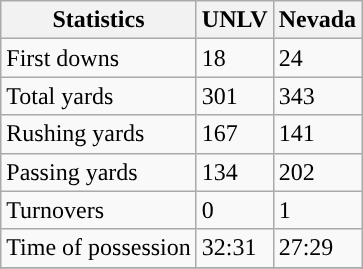<table class="wikitable">
<tr>
<th>Statistics</th>
<th>UNLV</th>
<th>Nevada</th>
</tr>
<tr>
<td>First downs</td>
<td>18</td>
<td>24</td>
</tr>
<tr>
<td>Total yards</td>
<td>301</td>
<td>343</td>
</tr>
<tr>
<td>Rushing yards</td>
<td>167</td>
<td>141</td>
</tr>
<tr>
<td>Passing yards</td>
<td>134</td>
<td>202</td>
</tr>
<tr>
<td>Turnovers</td>
<td>0</td>
<td>1</td>
</tr>
<tr>
<td>Time of possession</td>
<td>32:31</td>
<td>27:29</td>
</tr>
<tr>
</tr>
</table>
